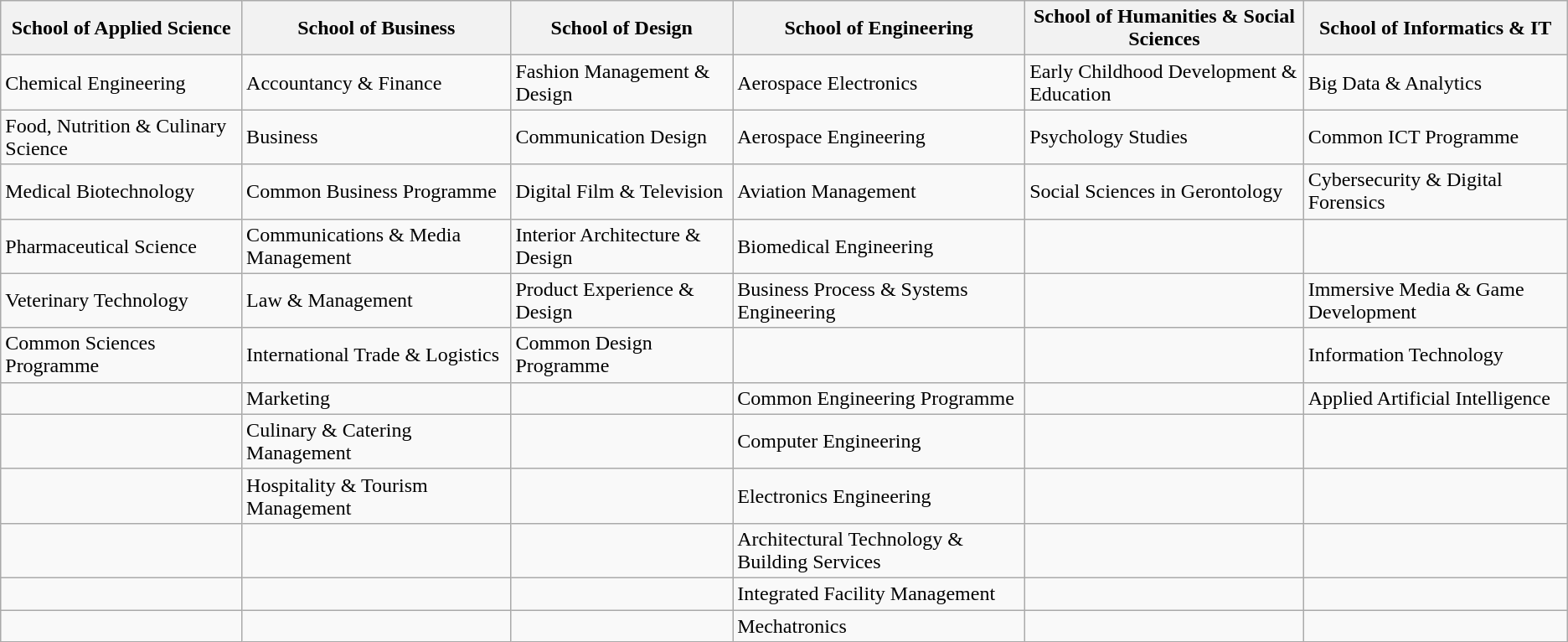<table class="wikitable">
<tr>
<th>School of Applied Science</th>
<th>School of Business</th>
<th>School of Design</th>
<th>School of Engineering</th>
<th>School of Humanities & Social Sciences</th>
<th>School of Informatics & IT</th>
</tr>
<tr>
<td>Chemical Engineering</td>
<td>Accountancy & Finance</td>
<td>Fashion Management & Design</td>
<td>Aerospace Electronics</td>
<td>Early Childhood Development & Education</td>
<td>Big Data & Analytics</td>
</tr>
<tr>
<td>Food, Nutrition & Culinary Science</td>
<td>Business</td>
<td>Communication Design</td>
<td>Aerospace Engineering</td>
<td>Psychology Studies</td>
<td>Common ICT Programme</td>
</tr>
<tr>
<td>Medical Biotechnology</td>
<td>Common Business Programme</td>
<td>Digital Film & Television</td>
<td>Aviation Management</td>
<td>Social Sciences in Gerontology</td>
<td>Cybersecurity & Digital Forensics</td>
</tr>
<tr>
<td>Pharmaceutical Science</td>
<td>Communications & Media Management</td>
<td>Interior Architecture & Design</td>
<td>Biomedical Engineering</td>
<td></td>
<td></td>
</tr>
<tr>
<td>Veterinary Technology</td>
<td>Law & Management</td>
<td>Product Experience & Design</td>
<td>Business Process & Systems Engineering</td>
<td></td>
<td>Immersive Media & Game Development</td>
</tr>
<tr>
<td>Common Sciences Programme</td>
<td>International Trade & Logistics</td>
<td>Common Design Programme</td>
<td></td>
<td></td>
<td>Information Technology</td>
</tr>
<tr>
<td></td>
<td>Marketing</td>
<td></td>
<td>Common Engineering Programme</td>
<td></td>
<td>Applied Artificial Intelligence</td>
</tr>
<tr>
<td></td>
<td>Culinary & Catering Management</td>
<td></td>
<td>Computer Engineering</td>
<td></td>
<td></td>
</tr>
<tr>
<td></td>
<td>Hospitality & Tourism Management</td>
<td></td>
<td>Electronics Engineering</td>
<td></td>
<td></td>
</tr>
<tr>
<td></td>
<td></td>
<td></td>
<td>Architectural Technology & Building Services</td>
<td></td>
<td></td>
</tr>
<tr>
<td></td>
<td></td>
<td></td>
<td>Integrated Facility Management</td>
<td></td>
<td></td>
</tr>
<tr>
<td></td>
<td></td>
<td></td>
<td>Mechatronics</td>
<td></td>
<td></td>
</tr>
</table>
